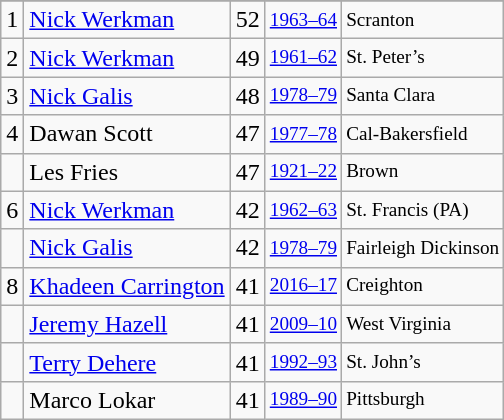<table class="wikitable">
<tr>
</tr>
<tr>
<td>1</td>
<td><a href='#'>Nick Werkman</a></td>
<td>52</td>
<td style="font-size:80%;"><a href='#'>1963–64</a></td>
<td style="font-size:80%;">Scranton</td>
</tr>
<tr>
<td>2</td>
<td><a href='#'>Nick Werkman</a></td>
<td>49</td>
<td style="font-size:80%;"><a href='#'>1961–62</a></td>
<td style="font-size:80%;">St. Peter’s</td>
</tr>
<tr>
<td>3</td>
<td><a href='#'>Nick Galis</a></td>
<td>48</td>
<td style="font-size:80%;"><a href='#'>1978–79</a></td>
<td style="font-size:80%;">Santa Clara</td>
</tr>
<tr>
<td>4</td>
<td>Dawan Scott</td>
<td>47</td>
<td style="font-size:80%;"><a href='#'>1977–78</a></td>
<td style="font-size:80%;">Cal-Bakersfield</td>
</tr>
<tr>
<td></td>
<td>Les Fries</td>
<td>47</td>
<td style="font-size:80%;"><a href='#'>1921–22</a></td>
<td style="font-size:80%;">Brown</td>
</tr>
<tr>
<td>6</td>
<td><a href='#'>Nick Werkman</a></td>
<td>42</td>
<td style="font-size:80%;"><a href='#'>1962–63</a></td>
<td style="font-size:80%;">St. Francis (PA)</td>
</tr>
<tr>
<td></td>
<td><a href='#'>Nick Galis</a></td>
<td>42</td>
<td style="font-size:80%;"><a href='#'>1978–79</a></td>
<td style="font-size:80%;">Fairleigh Dickinson</td>
</tr>
<tr>
<td>8</td>
<td><a href='#'>Khadeen Carrington</a></td>
<td>41</td>
<td style="font-size:80%;"><a href='#'>2016–17</a></td>
<td style="font-size:80%;">Creighton</td>
</tr>
<tr>
<td></td>
<td><a href='#'>Jeremy Hazell</a></td>
<td>41</td>
<td style="font-size:80%;"><a href='#'>2009–10</a></td>
<td style="font-size:80%;">West Virginia</td>
</tr>
<tr>
<td></td>
<td><a href='#'>Terry Dehere</a></td>
<td>41</td>
<td style="font-size:80%;"><a href='#'>1992–93</a></td>
<td style="font-size:80%;">St. John’s</td>
</tr>
<tr>
<td></td>
<td>Marco Lokar</td>
<td>41</td>
<td style="font-size:80%;"><a href='#'>1989–90</a></td>
<td style="font-size:80%;">Pittsburgh</td>
</tr>
</table>
